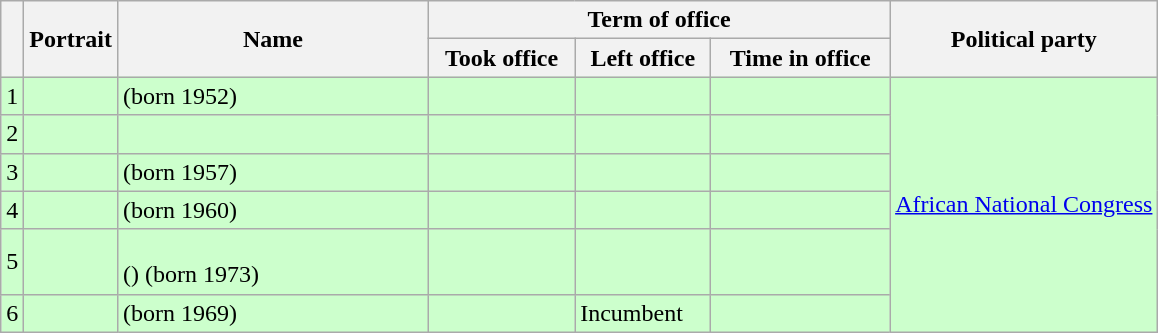<table class="wikitable sortable">
<tr>
<th rowspan="2"></th>
<th rowspan="2">Portrait</th>
<th rowspan="2" width="200px">Name<br></th>
<th colspan="3" width="300px">Term of office</th>
<th rowspan="2">Political party</th>
</tr>
<tr>
<th>Took office</th>
<th>Left office</th>
<th>Time in office</th>
</tr>
<tr bgcolor=#CCFFCC>
<td>1</td>
<td></td>
<td> (born 1952)</td>
<td></td>
<td></td>
<td></td>
<td rowspan=6><a href='#'>African National Congress</a></td>
</tr>
<tr bgcolor=#CCFFCC>
<td>2</td>
<td></td>
<td></td>
<td></td>
<td></td>
<td></td>
</tr>
<tr bgcolor=#CCFFCC>
<td>3</td>
<td></td>
<td> (born 1957)</td>
<td></td>
<td></td>
<td></td>
</tr>
<tr bgcolor=#CCFFCC>
<td>4</td>
<td></td>
<td> (born 1960)</td>
<td></td>
<td></td>
<td></td>
</tr>
<tr bgcolor=#CCFFCC>
<td>5</td>
<td></td>
<td> <br>() (born 1973)</td>
<td></td>
<td></td>
<td></td>
</tr>
<tr bgcolor=#CCFFCC>
<td>6</td>
<td></td>
<td> (born 1969)</td>
<td></td>
<td>Incumbent</td>
<td></td>
</tr>
</table>
